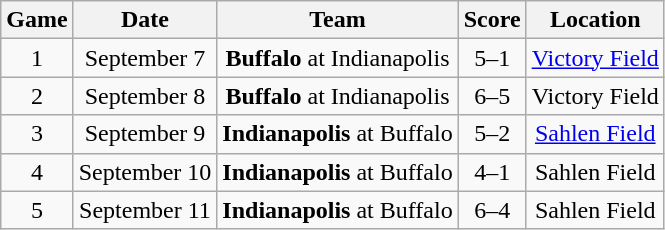<table class="wikitable" style="text-align:center">
<tr>
<th>Game</th>
<th>Date</th>
<th>Team</th>
<th>Score</th>
<th>Location</th>
</tr>
<tr>
<td>1</td>
<td>September 7</td>
<td><strong>Buffalo</strong> at Indianapolis</td>
<td>5–1</td>
<td><a href='#'>Victory Field</a></td>
</tr>
<tr>
<td>2</td>
<td>September 8</td>
<td><strong>Buffalo</strong> at Indianapolis</td>
<td>6–5</td>
<td>Victory Field</td>
</tr>
<tr>
<td>3</td>
<td>September 9</td>
<td><strong>Indianapolis</strong> at Buffalo</td>
<td>5–2</td>
<td><a href='#'>Sahlen Field</a></td>
</tr>
<tr>
<td>4</td>
<td>September 10</td>
<td><strong>Indianapolis</strong> at Buffalo</td>
<td>4–1</td>
<td>Sahlen Field</td>
</tr>
<tr>
<td>5</td>
<td>September 11</td>
<td><strong>Indianapolis</strong> at Buffalo</td>
<td>6–4</td>
<td>Sahlen Field</td>
</tr>
</table>
